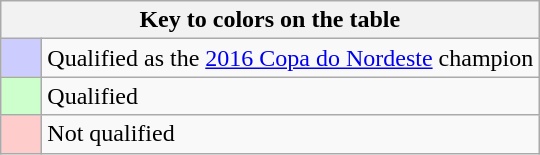<table class="wikitable" style="text-align: center;">
<tr>
<th colspan=2>Key to colors on the table</th>
</tr>
<tr>
<td bgcolor=#ccccff style="width: 20px;"></td>
<td align=left>Qualified as the <a href='#'>2016 Copa do Nordeste</a> champion</td>
</tr>
<tr>
<td bgcolor=#ccffcc style="width: 20px;"></td>
<td align=left>Qualified</td>
</tr>
<tr>
<td bgcolor=#ffcccc style="width: 20px;"></td>
<td align=left>Not qualified</td>
</tr>
</table>
